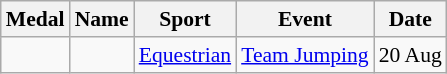<table class="wikitable sortable" style="font-size:90%">
<tr>
<th>Medal</th>
<th>Name</th>
<th>Sport</th>
<th>Event</th>
<th>Date</th>
</tr>
<tr>
<td></td>
<td><em></em></td>
<td><a href='#'>Equestrian</a></td>
<td><a href='#'>Team Jumping</a></td>
<td>20 Aug</td>
</tr>
</table>
